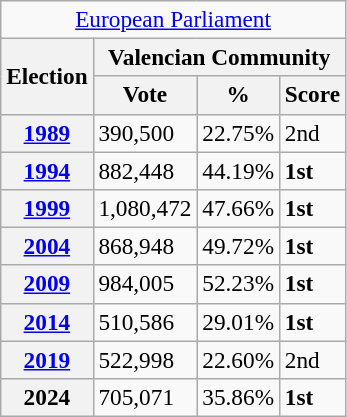<table class="wikitable" style="font-size:97%; text-align:left;">
<tr>
<td colspan="4" align="center"><a href='#'>European Parliament</a></td>
</tr>
<tr>
<th rowspan="2">Election</th>
<th colspan="3">Valencian Community</th>
</tr>
<tr>
<th>Vote</th>
<th>%</th>
<th>Score</th>
</tr>
<tr>
<th><a href='#'>1989</a></th>
<td>390,500</td>
<td>22.75%</td>
<td>2nd</td>
</tr>
<tr>
<th><a href='#'>1994</a></th>
<td>882,448</td>
<td>44.19%</td>
<td><strong>1st</strong></td>
</tr>
<tr>
<th><a href='#'>1999</a></th>
<td>1,080,472</td>
<td>47.66%</td>
<td><strong>1st</strong></td>
</tr>
<tr>
<th><a href='#'>2004</a></th>
<td>868,948</td>
<td>49.72%</td>
<td><strong>1st</strong></td>
</tr>
<tr>
<th><a href='#'>2009</a></th>
<td>984,005</td>
<td>52.23%</td>
<td><strong>1st</strong></td>
</tr>
<tr>
<th><a href='#'>2014</a></th>
<td>510,586</td>
<td>29.01%</td>
<td><strong>1st</strong></td>
</tr>
<tr>
<th><a href='#'>2019</a></th>
<td>522,998</td>
<td>22.60%</td>
<td>2nd</td>
</tr>
<tr>
<th>2024</th>
<td>705,071</td>
<td>35.86%</td>
<td><strong>1st</strong></td>
</tr>
</table>
